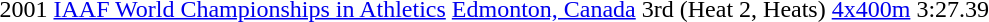<table>
<tr>
<td>2001</td>
<td><a href='#'>IAAF World Championships in Athletics</a></td>
<td><a href='#'>Edmonton, Canada</a></td>
<td>3rd (Heat 2, Heats)</td>
<td><a href='#'>4x400m</a></td>
<td>3:27.39</td>
</tr>
</table>
